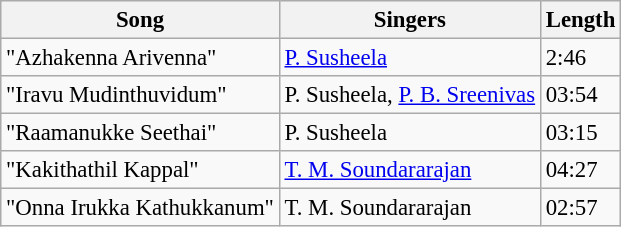<table class="wikitable" style="font-size:95%;">
<tr>
<th>Song</th>
<th>Singers</th>
<th>Length</th>
</tr>
<tr>
<td>"Azhakenna Arivenna"</td>
<td><a href='#'>P. Susheela</a></td>
<td>2:46</td>
</tr>
<tr>
<td>"Iravu Mudinthuvidum"</td>
<td>P. Susheela, <a href='#'>P. B. Sreenivas</a></td>
<td>03:54</td>
</tr>
<tr>
<td>"Raamanukke Seethai"</td>
<td>P. Susheela</td>
<td>03:15</td>
</tr>
<tr>
<td>"Kakithathil Kappal"</td>
<td><a href='#'>T. M. Soundararajan</a></td>
<td>04:27</td>
</tr>
<tr>
<td>"Onna Irukka Kathukkanum"</td>
<td>T. M. Soundararajan</td>
<td>02:57</td>
</tr>
</table>
